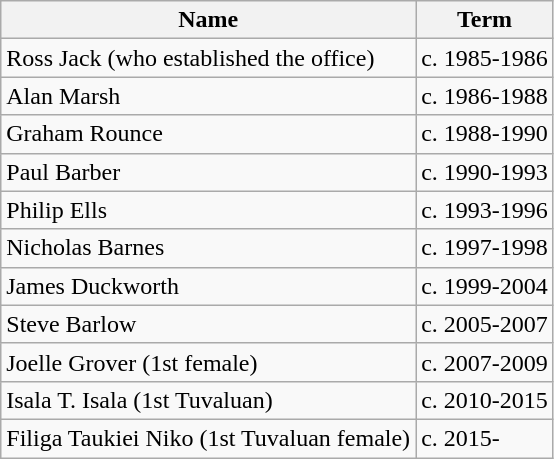<table class="wikitable">
<tr>
<th>Name</th>
<th>Term</th>
</tr>
<tr>
<td>Ross Jack (who established the office)</td>
<td>c. 1985-1986</td>
</tr>
<tr>
<td>Alan Marsh</td>
<td>c. 1986-1988</td>
</tr>
<tr>
<td>Graham Rounce</td>
<td>c. 1988-1990</td>
</tr>
<tr>
<td>Paul Barber</td>
<td>c. 1990-1993</td>
</tr>
<tr>
<td>Philip Ells</td>
<td>c. 1993-1996</td>
</tr>
<tr>
<td>Nicholas Barnes</td>
<td>c. 1997-1998</td>
</tr>
<tr>
<td>James Duckworth</td>
<td>c. 1999-2004</td>
</tr>
<tr>
<td>Steve Barlow</td>
<td>c. 2005-2007</td>
</tr>
<tr>
<td>Joelle Grover (1st female)</td>
<td>c. 2007-2009</td>
</tr>
<tr>
<td>Isala T. Isala (1st Tuvaluan)</td>
<td>c. 2010-2015</td>
</tr>
<tr>
<td>Filiga Taukiei Niko (1st Tuvaluan female)</td>
<td>c. 2015-</td>
</tr>
</table>
